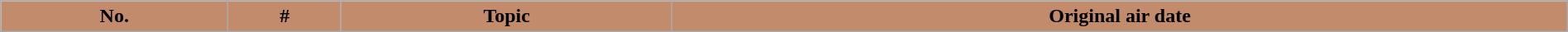<table class="wikitable plainrowheaders" style="width:100%; margin:auto; background:#fff;">
<tr>
<th style="background:#c28b6c; color:#000; text-align:center;">No.</th>
<th ! style="background:#c28b6c; color:#000; text-align:center;">#</th>
<th ! style="background:#c28b6c; color:#000; text-align:center;">Topic</th>
<th ! style="background:#c28b6c; color:#000; text-align:center;">Original air date<br>





</th>
</tr>
</table>
